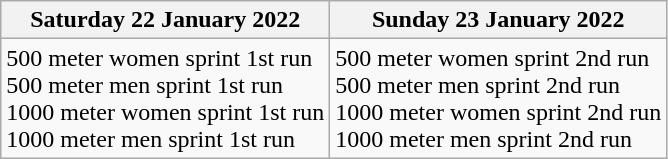<table class="wikitable">
<tr>
<th>Saturday 22 January 2022</th>
<th>Sunday 23 January 2022</th>
</tr>
<tr>
<td Valign=top>500 meter women sprint 1st run  <br> 500 meter men sprint 1st run <br> 1000 meter women sprint 1st run <br> 1000 meter men sprint 1st run</td>
<td Valign=top>500 meter women sprint 2nd run <br> 500 meter men sprint 2nd run <br> 1000 meter women sprint 2nd run <br> 1000 meter men sprint 2nd run</td>
</tr>
</table>
